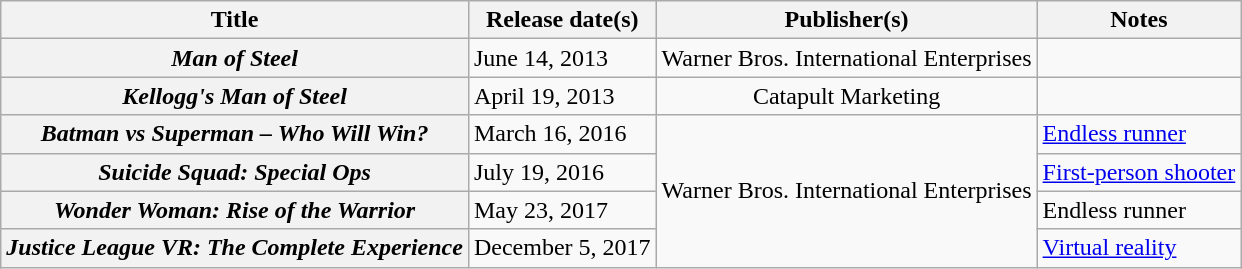<table class="wikitable plainrowheaders">
<tr>
<th>Title</th>
<th>Release date(s)</th>
<th>Publisher(s)</th>
<th>Notes</th>
</tr>
<tr>
<th scope="row"><em>Man of Steel</em></th>
<td>June 14, 2013</td>
<td style="text-align:center">Warner Bros. International Enterprises</td>
<td></td>
</tr>
<tr>
<th scope="row"><em>Kellogg's Man of Steel</em></th>
<td>April 19, 2013</td>
<td style="text-align:center">Catapult Marketing</td>
<td></td>
</tr>
<tr>
<th scope="row"><em>Batman vs Superman – Who Will Win?</em></th>
<td>March 16, 2016</td>
<td rowspan="4" style="text-align:center">Warner Bros. International Enterprises</td>
<td><a href='#'>Endless runner</a></td>
</tr>
<tr>
<th scope="row"><em>Suicide Squad: Special Ops</em></th>
<td>July 19, 2016</td>
<td><a href='#'>First-person shooter</a></td>
</tr>
<tr>
<th scope="row"><em>Wonder Woman: Rise of the Warrior</em></th>
<td>May 23, 2017</td>
<td>Endless runner</td>
</tr>
<tr>
<th scope="row"><em>Justice League VR: The Complete Experience</em></th>
<td>December 5, 2017</td>
<td><a href='#'>Virtual reality</a></td>
</tr>
</table>
